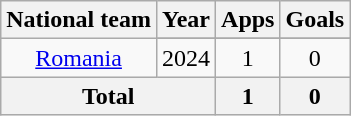<table class="wikitable" style="text-align: center;">
<tr>
<th>National team</th>
<th>Year</th>
<th>Apps</th>
<th>Goals</th>
</tr>
<tr>
<td rowspan="2"><a href='#'>Romania</a></td>
</tr>
<tr>
<td>2024</td>
<td>1</td>
<td>0</td>
</tr>
<tr>
<th colspan=2>Total</th>
<th>1</th>
<th>0</th>
</tr>
</table>
